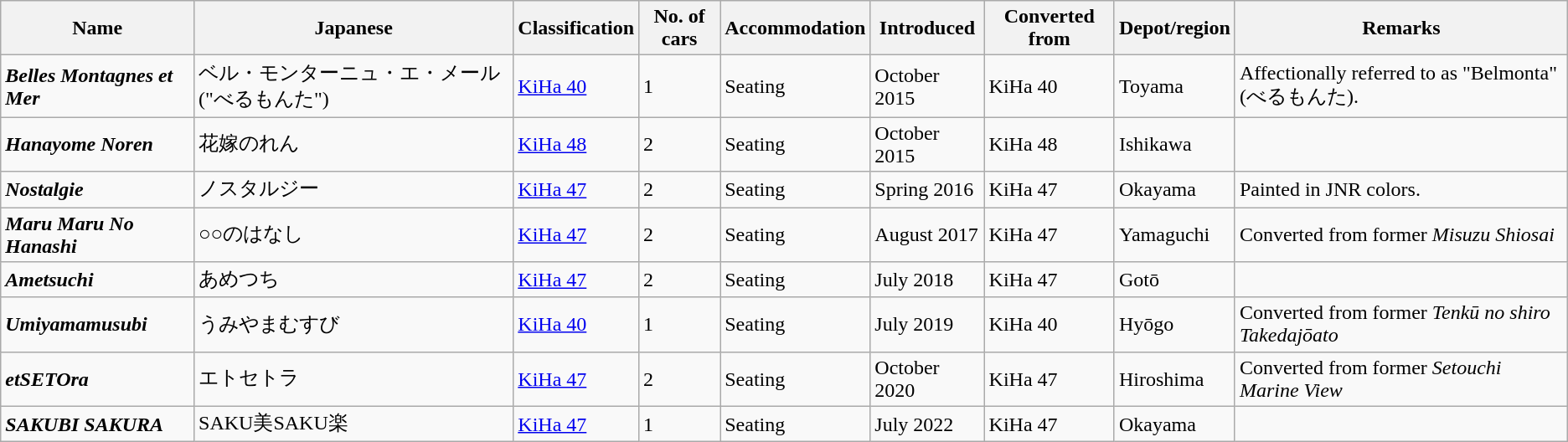<table class="wikitable">
<tr>
<th>Name</th>
<th>Japanese</th>
<th>Classification</th>
<th>No. of cars</th>
<th>Accommodation</th>
<th>Introduced</th>
<th>Converted from</th>
<th>Depot/region</th>
<th>Remarks</th>
</tr>
<tr>
<td><strong><em>Belles Montagnes et Mer</em></strong></td>
<td>ベル・モンターニュ・エ・メール ("べるもんた")</td>
<td><a href='#'>KiHa 40</a></td>
<td>1</td>
<td>Seating</td>
<td>October 2015</td>
<td>KiHa 40</td>
<td>Toyama</td>
<td> Affectionally referred to as "Belmonta" (べるもんた).</td>
</tr>
<tr>
<td><strong><em>Hanayome Noren</em></strong></td>
<td>花嫁のれん</td>
<td><a href='#'>KiHa 48</a></td>
<td>2</td>
<td>Seating</td>
<td>October 2015</td>
<td>KiHa 48</td>
<td>Ishikawa</td>
<td></td>
</tr>
<tr>
<td><strong><em>Nostalgie</em></strong></td>
<td>ノスタルジー</td>
<td><a href='#'>KiHa 47</a></td>
<td>2</td>
<td>Seating</td>
<td>Spring 2016</td>
<td>KiHa 47</td>
<td>Okayama</td>
<td> Painted in JNR colors.</td>
</tr>
<tr>
<td><strong><em>Maru Maru No Hanashi</em></strong></td>
<td>○○のはなし</td>
<td><a href='#'>KiHa 47</a></td>
<td>2</td>
<td>Seating</td>
<td>August 2017</td>
<td>KiHa 47</td>
<td>Yamaguchi</td>
<td>Converted from former <em>Misuzu Shiosai</em></td>
</tr>
<tr>
<td><strong><em>Ametsuchi</em></strong></td>
<td>あめつち</td>
<td><a href='#'>KiHa 47</a></td>
<td>2</td>
<td>Seating</td>
<td>July 2018</td>
<td>KiHa 47</td>
<td>Gotō</td>
<td></td>
</tr>
<tr>
<td><strong><em>Umiyamamusubi</em></strong></td>
<td>うみやまむすび</td>
<td><a href='#'>KiHa 40</a></td>
<td>1</td>
<td>Seating</td>
<td>July 2019</td>
<td>KiHa 40</td>
<td>Hyōgo</td>
<td>Converted from former <em>Tenkū no shiro Takedajōato</em></td>
</tr>
<tr>
<td><strong><em>etSETOra</em></strong></td>
<td>エトセトラ</td>
<td><a href='#'>KiHa 47</a></td>
<td>2</td>
<td>Seating</td>
<td>October 2020</td>
<td>KiHa 47</td>
<td>Hiroshima</td>
<td>Converted from former <em>Setouchi Marine View</em></td>
</tr>
<tr>
<td><strong><em>SAKUBI SAKURA</em></strong></td>
<td>SAKU美SAKU楽</td>
<td><a href='#'>KiHa 47</a></td>
<td>1</td>
<td>Seating</td>
<td>July 2022</td>
<td>KiHa 47</td>
<td>Okayama</td>
<td></td>
</tr>
</table>
